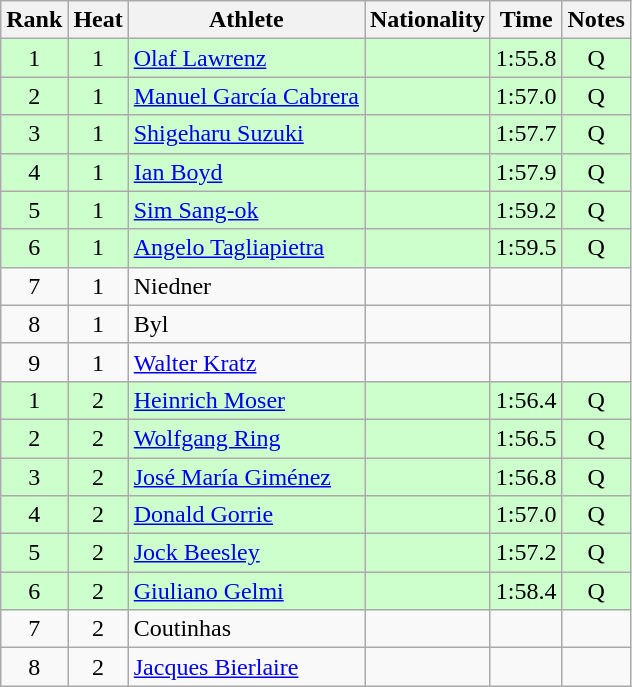<table class="wikitable sortable" style="text-align:center">
<tr>
<th>Rank</th>
<th>Heat</th>
<th>Athlete</th>
<th>Nationality</th>
<th>Time</th>
<th>Notes</th>
</tr>
<tr bgcolor=ccffcc>
<td>1</td>
<td>1</td>
<td align=left><a href='#'>Olaf Lawrenz</a></td>
<td align=left></td>
<td>1:55.8</td>
<td>Q</td>
</tr>
<tr bgcolor=ccffcc>
<td>2</td>
<td>1</td>
<td align=left><a href='#'>Manuel García Cabrera</a></td>
<td align=left></td>
<td>1:57.0</td>
<td>Q</td>
</tr>
<tr bgcolor=ccffcc>
<td>3</td>
<td>1</td>
<td align=left><a href='#'>Shigeharu Suzuki</a></td>
<td align=left></td>
<td>1:57.7</td>
<td>Q</td>
</tr>
<tr bgcolor=ccffcc>
<td>4</td>
<td>1</td>
<td align=left><a href='#'>Ian Boyd</a></td>
<td align=left></td>
<td>1:57.9</td>
<td>Q</td>
</tr>
<tr bgcolor=ccffcc>
<td>5</td>
<td>1</td>
<td align=left><a href='#'>Sim Sang-ok</a></td>
<td align=left></td>
<td>1:59.2</td>
<td>Q</td>
</tr>
<tr bgcolor=ccffcc>
<td>6</td>
<td>1</td>
<td align=left><a href='#'>Angelo Tagliapietra</a></td>
<td align=left></td>
<td>1:59.5</td>
<td>Q</td>
</tr>
<tr>
<td>7</td>
<td>1</td>
<td align=left>Niedner</td>
<td align=left></td>
<td></td>
<td></td>
</tr>
<tr>
<td>8</td>
<td>1</td>
<td align=left>Byl</td>
<td align=left></td>
<td></td>
<td></td>
</tr>
<tr>
<td>9</td>
<td>1</td>
<td align=left><a href='#'>Walter Kratz</a></td>
<td align=left></td>
<td></td>
<td></td>
</tr>
<tr bgcolor=ccffcc>
<td>1</td>
<td>2</td>
<td align=left><a href='#'>Heinrich Moser</a></td>
<td align=left></td>
<td>1:56.4</td>
<td>Q</td>
</tr>
<tr bgcolor=ccffcc>
<td>2</td>
<td>2</td>
<td align=left><a href='#'>Wolfgang Ring</a></td>
<td align=left></td>
<td>1:56.5</td>
<td>Q</td>
</tr>
<tr bgcolor=ccffcc>
<td>3</td>
<td>2</td>
<td align=left><a href='#'>José María Giménez</a></td>
<td align=left></td>
<td>1:56.8</td>
<td>Q</td>
</tr>
<tr bgcolor=ccffcc>
<td>4</td>
<td>2</td>
<td align=left><a href='#'>Donald Gorrie</a></td>
<td align=left></td>
<td>1:57.0</td>
<td>Q</td>
</tr>
<tr bgcolor=ccffcc>
<td>5</td>
<td>2</td>
<td align=left><a href='#'>Jock Beesley</a></td>
<td align=left></td>
<td>1:57.2</td>
<td>Q</td>
</tr>
<tr bgcolor=ccffcc>
<td>6</td>
<td>2</td>
<td align=left><a href='#'>Giuliano Gelmi</a></td>
<td align=left></td>
<td>1:58.4</td>
<td>Q</td>
</tr>
<tr>
<td>7</td>
<td>2</td>
<td align=left>Coutinhas</td>
<td align=left></td>
<td></td>
<td></td>
</tr>
<tr>
<td>8</td>
<td>2</td>
<td align=left><a href='#'>Jacques Bierlaire</a></td>
<td align=left></td>
<td></td>
<td></td>
</tr>
</table>
